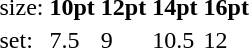<table style="margin-left:40px;">
<tr>
<td>size:</td>
<td><strong>10pt</strong></td>
<td><strong>12pt</strong></td>
<td><strong>14pt</strong></td>
<td><strong>16pt</strong></td>
</tr>
<tr>
<td>set:</td>
<td>7.5</td>
<td>9</td>
<td>10.5</td>
<td>12</td>
</tr>
</table>
